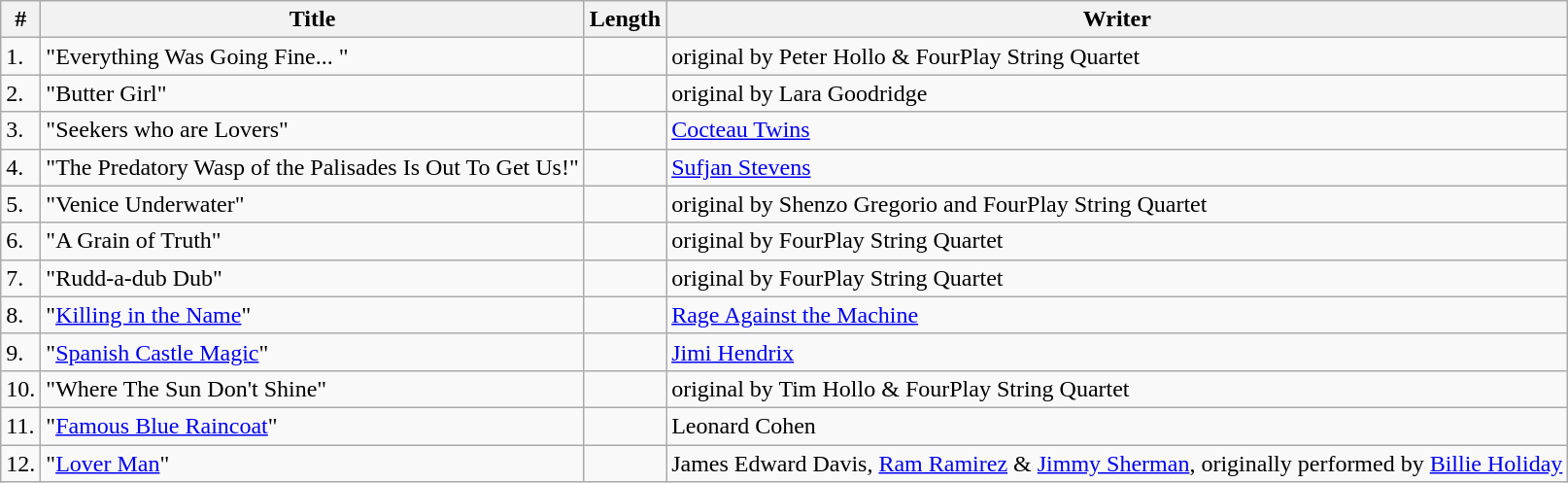<table class="wikitable sortable">
<tr>
<th>#</th>
<th>Title</th>
<th>Length</th>
<th>Writer</th>
</tr>
<tr>
<td>1.</td>
<td>"Everything Was Going Fine... "</td>
<td></td>
<td>original by Peter Hollo & FourPlay String Quartet</td>
</tr>
<tr>
<td>2.</td>
<td>"Butter Girl"</td>
<td></td>
<td>original by Lara Goodridge</td>
</tr>
<tr>
<td>3.</td>
<td>"Seekers who are Lovers"</td>
<td></td>
<td><a href='#'>Cocteau Twins</a></td>
</tr>
<tr>
<td>4.</td>
<td>"The Predatory Wasp of the Palisades Is Out To Get Us!"</td>
<td></td>
<td><a href='#'>Sufjan Stevens</a></td>
</tr>
<tr>
<td>5.</td>
<td>"Venice Underwater"</td>
<td></td>
<td>original by Shenzo Gregorio and FourPlay String Quartet</td>
</tr>
<tr>
<td>6.</td>
<td>"A Grain of Truth"</td>
<td></td>
<td>original by FourPlay String Quartet</td>
</tr>
<tr>
<td>7.</td>
<td>"Rudd-a-dub Dub"</td>
<td></td>
<td>original by FourPlay String Quartet</td>
</tr>
<tr>
<td>8.</td>
<td>"<a href='#'>Killing in the Name</a>"</td>
<td></td>
<td><a href='#'>Rage Against the Machine</a></td>
</tr>
<tr>
<td>9.</td>
<td>"<a href='#'>Spanish Castle Magic</a>"</td>
<td></td>
<td><a href='#'>Jimi Hendrix</a></td>
</tr>
<tr>
<td>10.</td>
<td>"Where The Sun Don't Shine"</td>
<td></td>
<td>original by Tim Hollo & FourPlay String Quartet</td>
</tr>
<tr>
<td>11.</td>
<td>"<a href='#'>Famous Blue Raincoat</a>"</td>
<td></td>
<td>Leonard Cohen</td>
</tr>
<tr>
<td>12.</td>
<td>"<a href='#'>Lover Man</a>"</td>
<td></td>
<td>James Edward Davis, <a href='#'>Ram Ramirez</a> & <a href='#'>Jimmy Sherman</a>, originally performed by <a href='#'>Billie Holiday</a></td>
</tr>
</table>
